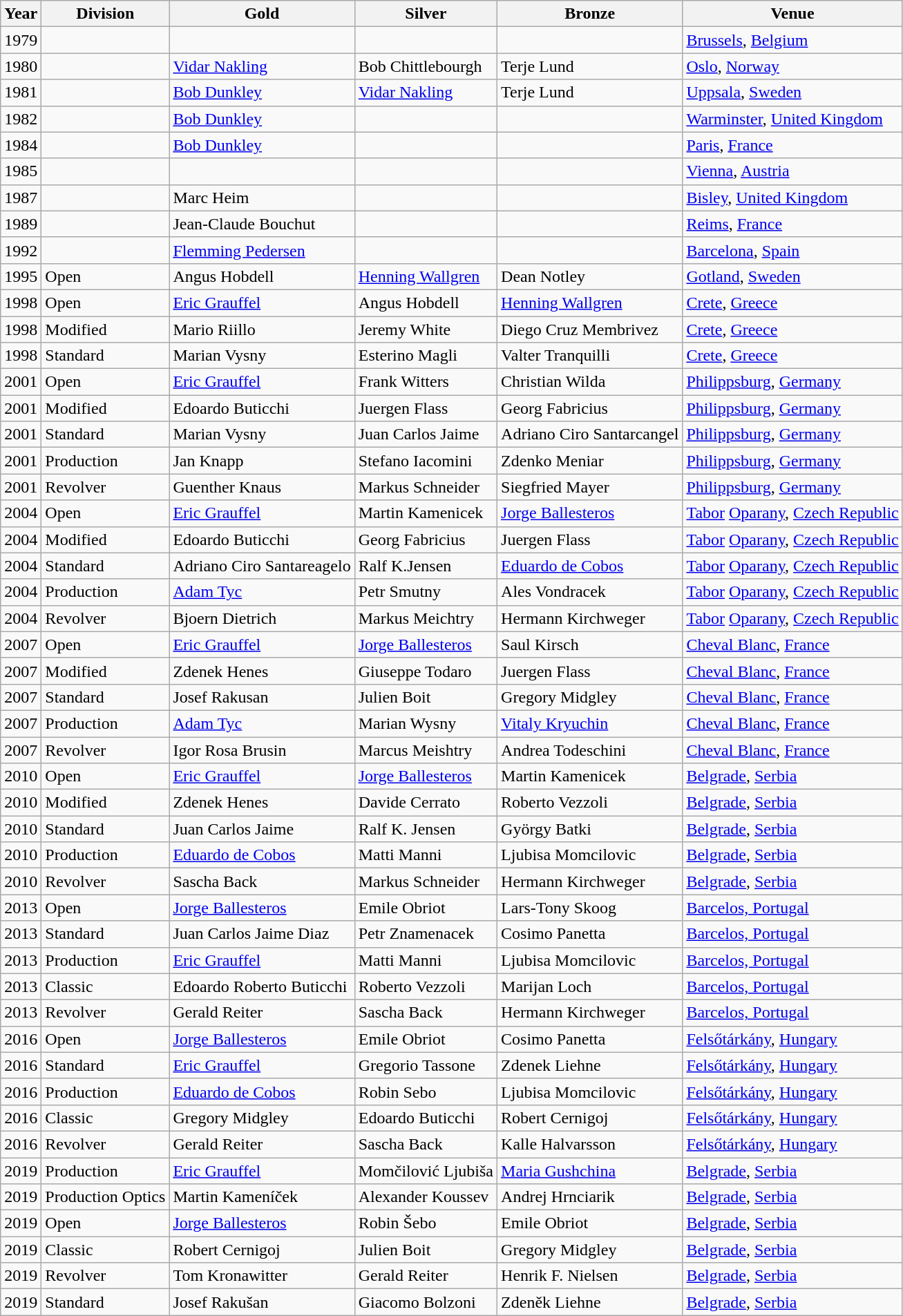<table class="wikitable sortable" style="text-align: left;">
<tr>
<th>Year</th>
<th>Division</th>
<th> Gold</th>
<th> Silver</th>
<th> Bronze</th>
<th>Venue</th>
</tr>
<tr>
<td>1979</td>
<td></td>
<td></td>
<td></td>
<td></td>
<td><a href='#'>Brussels</a>, <a href='#'>Belgium</a></td>
</tr>
<tr>
<td>1980</td>
<td></td>
<td> <a href='#'>Vidar Nakling</a></td>
<td> Bob Chittlebourgh</td>
<td> Terje Lund</td>
<td><a href='#'>Oslo</a>, <a href='#'>Norway</a></td>
</tr>
<tr>
<td>1981</td>
<td></td>
<td> <a href='#'>Bob Dunkley</a></td>
<td> <a href='#'>Vidar Nakling</a></td>
<td> Terje Lund</td>
<td><a href='#'>Uppsala</a>, <a href='#'>Sweden</a></td>
</tr>
<tr>
<td>1982</td>
<td></td>
<td> <a href='#'>Bob Dunkley</a></td>
<td></td>
<td></td>
<td><a href='#'>Warminster</a>, <a href='#'>United Kingdom</a></td>
</tr>
<tr>
<td>1984</td>
<td></td>
<td> <a href='#'>Bob Dunkley</a></td>
<td></td>
<td></td>
<td><a href='#'>Paris</a>, <a href='#'>France</a></td>
</tr>
<tr>
<td>1985</td>
<td></td>
<td></td>
<td></td>
<td></td>
<td><a href='#'>Vienna</a>, <a href='#'>Austria</a></td>
</tr>
<tr>
<td>1987</td>
<td></td>
<td> Marc Heim</td>
<td></td>
<td></td>
<td><a href='#'>Bisley</a>, <a href='#'>United Kingdom</a></td>
</tr>
<tr>
<td>1989</td>
<td></td>
<td> Jean-Claude Bouchut</td>
<td></td>
<td></td>
<td><a href='#'>Reims</a>, <a href='#'>France</a></td>
</tr>
<tr>
<td>1992</td>
<td></td>
<td> <a href='#'>Flemming Pedersen</a></td>
<td></td>
<td></td>
<td><a href='#'>Barcelona</a>, <a href='#'>Spain</a></td>
</tr>
<tr>
<td>1995</td>
<td>Open</td>
<td>Angus Hobdell</td>
<td> <a href='#'>Henning Wallgren</a></td>
<td> Dean Notley</td>
<td><a href='#'>Gotland</a>, <a href='#'>Sweden</a></td>
</tr>
<tr>
<td>1998</td>
<td>Open</td>
<td> <a href='#'>Eric Grauffel</a></td>
<td> Angus Hobdell</td>
<td> <a href='#'>Henning Wallgren</a></td>
<td><a href='#'>Crete</a>, <a href='#'>Greece</a></td>
</tr>
<tr>
<td>1998</td>
<td>Modified</td>
<td> Mario Riillo</td>
<td> Jeremy White</td>
<td> Diego Cruz Membrivez</td>
<td><a href='#'>Crete</a>, <a href='#'>Greece</a></td>
</tr>
<tr>
<td>1998</td>
<td>Standard</td>
<td> Marian Vysny</td>
<td> Esterino Magli</td>
<td> Valter Tranquilli</td>
<td><a href='#'>Crete</a>, <a href='#'>Greece</a></td>
</tr>
<tr>
<td>2001</td>
<td>Open</td>
<td> <a href='#'>Eric Grauffel</a></td>
<td> Frank Witters</td>
<td> Christian Wilda</td>
<td><a href='#'>Philippsburg</a>, <a href='#'>Germany</a></td>
</tr>
<tr>
<td>2001</td>
<td>Modified</td>
<td> Edoardo Buticchi</td>
<td> Juergen Flass</td>
<td> Georg Fabricius</td>
<td><a href='#'>Philippsburg</a>, <a href='#'>Germany</a></td>
</tr>
<tr>
<td>2001</td>
<td>Standard</td>
<td> Marian Vysny</td>
<td> Juan Carlos Jaime</td>
<td> Adriano Ciro Santarcangel</td>
<td><a href='#'>Philippsburg</a>, <a href='#'>Germany</a></td>
</tr>
<tr>
<td>2001</td>
<td>Production</td>
<td> Jan Knapp</td>
<td> Stefano Iacomini</td>
<td> Zdenko Meniar</td>
<td><a href='#'>Philippsburg</a>, <a href='#'>Germany</a></td>
</tr>
<tr>
<td>2001</td>
<td>Revolver</td>
<td> Guenther Knaus</td>
<td> Markus Schneider</td>
<td>Siegfried Mayer</td>
<td><a href='#'>Philippsburg</a>, <a href='#'>Germany</a></td>
</tr>
<tr>
<td>2004</td>
<td>Open</td>
<td> <a href='#'>Eric Grauffel</a></td>
<td> Martin Kamenicek</td>
<td> <a href='#'>Jorge Ballesteros</a></td>
<td><a href='#'>Tabor</a> <a href='#'>Oparany</a>, <a href='#'>Czech Republic</a></td>
</tr>
<tr>
<td>2004</td>
<td>Modified</td>
<td> Edoardo Buticchi</td>
<td> Georg Fabricius</td>
<td> Juergen Flass</td>
<td><a href='#'>Tabor</a> <a href='#'>Oparany</a>, <a href='#'>Czech Republic</a></td>
</tr>
<tr>
<td>2004</td>
<td>Standard</td>
<td> Adriano Ciro Santareagelo</td>
<td> Ralf K.Jensen</td>
<td> <a href='#'>Eduardo de Cobos</a></td>
<td><a href='#'>Tabor</a> <a href='#'>Oparany</a>, <a href='#'>Czech Republic</a></td>
</tr>
<tr>
<td>2004</td>
<td>Production</td>
<td> <a href='#'>Adam Tyc</a></td>
<td> Petr Smutny</td>
<td> Ales Vondracek</td>
<td><a href='#'>Tabor</a> <a href='#'>Oparany</a>, <a href='#'>Czech Republic</a></td>
</tr>
<tr>
<td>2004</td>
<td>Revolver</td>
<td> Bjoern Dietrich</td>
<td> Markus Meichtry</td>
<td> Hermann Kirchweger</td>
<td><a href='#'>Tabor</a> <a href='#'>Oparany</a>, <a href='#'>Czech Republic</a></td>
</tr>
<tr>
<td>2007</td>
<td>Open</td>
<td> <a href='#'>Eric Grauffel</a></td>
<td> <a href='#'>Jorge Ballesteros</a></td>
<td> Saul Kirsch</td>
<td><a href='#'>Cheval Blanc</a>, <a href='#'>France</a></td>
</tr>
<tr>
<td>2007</td>
<td>Modified</td>
<td> Zdenek Henes</td>
<td> Giuseppe Todaro</td>
<td> Juergen Flass</td>
<td><a href='#'>Cheval Blanc</a>, <a href='#'>France</a></td>
</tr>
<tr>
<td>2007</td>
<td>Standard</td>
<td> Josef Rakusan</td>
<td> Julien Boit</td>
<td> Gregory Midgley</td>
<td><a href='#'>Cheval Blanc</a>, <a href='#'>France</a></td>
</tr>
<tr>
<td>2007</td>
<td>Production</td>
<td> <a href='#'>Adam Tyc</a></td>
<td> Marian Wysny</td>
<td> <a href='#'>Vitaly Kryuchin</a></td>
<td><a href='#'>Cheval Blanc</a>, <a href='#'>France</a></td>
</tr>
<tr>
<td>2007</td>
<td>Revolver</td>
<td> Igor Rosa Brusin</td>
<td> Marcus Meishtry</td>
<td> Andrea Todeschini</td>
<td><a href='#'>Cheval Blanc</a>, <a href='#'>France</a></td>
</tr>
<tr>
<td>2010</td>
<td>Open</td>
<td> <a href='#'>Eric Grauffel</a></td>
<td> <a href='#'>Jorge Ballesteros</a></td>
<td> Martin Kamenicek</td>
<td><a href='#'>Belgrade</a>, <a href='#'>Serbia</a></td>
</tr>
<tr>
<td>2010</td>
<td>Modified</td>
<td> Zdenek Henes</td>
<td> Davide Cerrato</td>
<td> Roberto Vezzoli</td>
<td><a href='#'>Belgrade</a>, <a href='#'>Serbia</a></td>
</tr>
<tr>
<td>2010</td>
<td>Standard</td>
<td> Juan Carlos Jaime</td>
<td> Ralf K. Jensen</td>
<td> György Batki</td>
<td><a href='#'>Belgrade</a>, <a href='#'>Serbia</a></td>
</tr>
<tr>
<td>2010</td>
<td>Production</td>
<td> <a href='#'>Eduardo de Cobos</a></td>
<td> Matti Manni</td>
<td> Ljubisa Momcilovic</td>
<td><a href='#'>Belgrade</a>, <a href='#'>Serbia</a></td>
</tr>
<tr>
<td>2010</td>
<td>Revolver</td>
<td> Sascha Back</td>
<td> Markus Schneider</td>
<td> Hermann Kirchweger</td>
<td><a href='#'>Belgrade</a>, <a href='#'>Serbia</a></td>
</tr>
<tr>
<td>2013</td>
<td>Open</td>
<td> <a href='#'>Jorge Ballesteros</a></td>
<td> Emile Obriot</td>
<td> Lars-Tony Skoog</td>
<td><a href='#'>Barcelos, Portugal</a></td>
</tr>
<tr>
<td>2013</td>
<td>Standard</td>
<td> Juan Carlos Jaime Diaz</td>
<td> Petr Znamenacek</td>
<td> Cosimo Panetta</td>
<td><a href='#'>Barcelos, Portugal</a></td>
</tr>
<tr>
<td>2013</td>
<td>Production</td>
<td> <a href='#'>Eric Grauffel</a></td>
<td> Matti Manni</td>
<td> Ljubisa Momcilovic</td>
<td><a href='#'>Barcelos, Portugal</a></td>
</tr>
<tr>
<td>2013</td>
<td>Classic</td>
<td> Edoardo Roberto Buticchi</td>
<td> Roberto Vezzoli</td>
<td> Marijan Loch</td>
<td><a href='#'>Barcelos, Portugal</a></td>
</tr>
<tr>
<td>2013</td>
<td>Revolver</td>
<td> Gerald Reiter</td>
<td> Sascha Back</td>
<td> Hermann Kirchweger</td>
<td><a href='#'>Barcelos, Portugal</a></td>
</tr>
<tr>
<td>2016</td>
<td>Open</td>
<td> <a href='#'>Jorge Ballesteros</a></td>
<td> Emile Obriot</td>
<td> Cosimo Panetta</td>
<td><a href='#'>Felsőtárkány</a>, <a href='#'>Hungary</a></td>
</tr>
<tr>
<td>2016</td>
<td>Standard</td>
<td> <a href='#'>Eric Grauffel</a></td>
<td> Gregorio Tassone</td>
<td> Zdenek Liehne</td>
<td><a href='#'>Felsőtárkány</a>, <a href='#'>Hungary</a></td>
</tr>
<tr>
<td>2016</td>
<td>Production</td>
<td> <a href='#'>Eduardo de Cobos</a></td>
<td> Robin Sebo</td>
<td> Ljubisa Momcilovic</td>
<td><a href='#'>Felsőtárkány</a>, <a href='#'>Hungary</a></td>
</tr>
<tr>
<td>2016</td>
<td>Classic</td>
<td> Gregory Midgley</td>
<td> Edoardo Buticchi</td>
<td> Robert Cernigoj</td>
<td><a href='#'>Felsőtárkány</a>, <a href='#'>Hungary</a></td>
</tr>
<tr>
<td>2016</td>
<td>Revolver</td>
<td> Gerald Reiter</td>
<td> Sascha Back</td>
<td> Kalle Halvarsson</td>
<td><a href='#'>Felsőtárkány</a>, <a href='#'>Hungary</a></td>
</tr>
<tr>
<td>2019</td>
<td>Production</td>
<td> <a href='#'>Eric Grauffel</a></td>
<td> Momčilović Ljubiša</td>
<td> <a href='#'>Maria Gushchina</a></td>
<td><a href='#'>Belgrade</a>, <a href='#'>Serbia</a></td>
</tr>
<tr>
<td>2019</td>
<td>Production Optics</td>
<td> Martin Kameníček</td>
<td> Alexander Koussev</td>
<td> Andrej Hrnciarik</td>
<td><a href='#'>Belgrade</a>, <a href='#'>Serbia</a></td>
</tr>
<tr>
<td>2019</td>
<td>Open</td>
<td> <a href='#'>Jorge Ballesteros</a></td>
<td> Robin Šebo</td>
<td> Emile Obriot</td>
<td><a href='#'>Belgrade</a>, <a href='#'>Serbia</a></td>
</tr>
<tr>
<td>2019</td>
<td>Classic</td>
<td> Robert Cernigoj</td>
<td> Julien Boit</td>
<td> Gregory Midgley</td>
<td><a href='#'>Belgrade</a>, <a href='#'>Serbia</a></td>
</tr>
<tr>
<td>2019</td>
<td>Revolver</td>
<td> Tom Kronawitter</td>
<td> Gerald Reiter</td>
<td> Henrik F. Nielsen</td>
<td><a href='#'>Belgrade</a>, <a href='#'>Serbia</a></td>
</tr>
<tr>
<td>2019</td>
<td>Standard</td>
<td> Josef Rakušan</td>
<td> Giacomo Bolzoni</td>
<td> Zdeněk Liehne</td>
<td><a href='#'>Belgrade</a>, <a href='#'>Serbia</a></td>
</tr>
</table>
